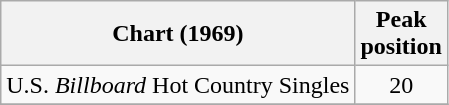<table class="wikitable sortable">
<tr>
<th align="left">Chart (1969)</th>
<th align="center">Peak<br>position</th>
</tr>
<tr>
<td align="left">U.S. <em>Billboard</em> Hot Country Singles</td>
<td align="center">20</td>
</tr>
<tr>
</tr>
</table>
